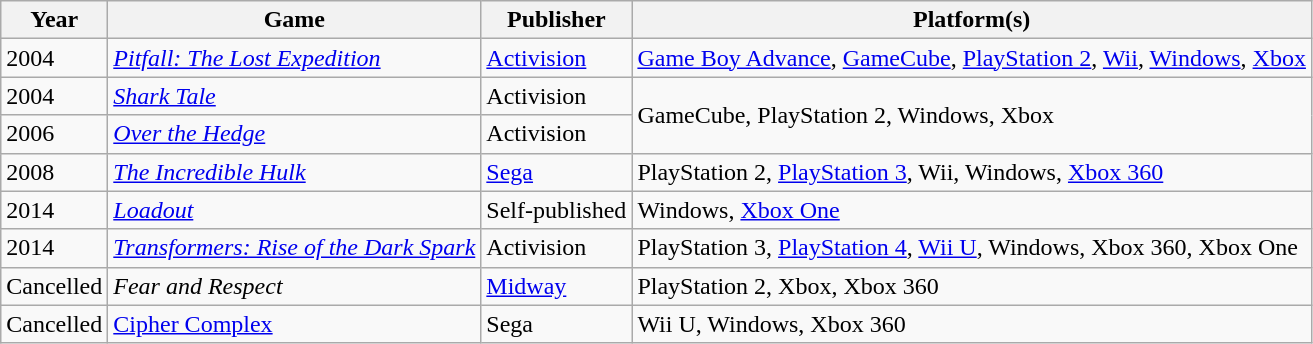<table class="wikitable sortable">
<tr>
<th>Year</th>
<th>Game</th>
<th>Publisher</th>
<th>Platform(s)</th>
</tr>
<tr>
<td>2004</td>
<td><em><a href='#'>Pitfall: The Lost Expedition</a></em></td>
<td><a href='#'>Activision</a></td>
<td><a href='#'>Game Boy Advance</a>, <a href='#'>GameCube</a>, <a href='#'>PlayStation 2</a>, <a href='#'>Wii</a>, <a href='#'>Windows</a>, <a href='#'>Xbox</a></td>
</tr>
<tr>
<td>2004</td>
<td><em><a href='#'>Shark Tale</a></em></td>
<td>Activision</td>
<td rowspan=2>GameCube, PlayStation 2, Windows, Xbox</td>
</tr>
<tr>
<td>2006</td>
<td><em><a href='#'>Over the Hedge</a></em></td>
<td>Activision</td>
</tr>
<tr>
<td>2008</td>
<td><em><a href='#'>The Incredible Hulk</a></em></td>
<td><a href='#'>Sega</a></td>
<td>PlayStation 2, <a href='#'>PlayStation 3</a>, Wii, Windows, <a href='#'>Xbox 360</a></td>
</tr>
<tr>
<td>2014</td>
<td><em><a href='#'>Loadout</a></em></td>
<td>Self-published</td>
<td>Windows, <a href='#'>Xbox One</a></td>
</tr>
<tr>
<td>2014</td>
<td><em><a href='#'>Transformers: Rise of the Dark Spark</a></em></td>
<td>Activision</td>
<td>PlayStation 3, <a href='#'>PlayStation 4</a>, <a href='#'>Wii U</a>, Windows, Xbox 360, Xbox One</td>
</tr>
<tr>
<td>Cancelled</td>
<td><em>Fear and Respect</td>
<td><a href='#'>Midway</a></td>
<td>PlayStation 2, Xbox, Xbox 360</td>
</tr>
<tr>
<td>Cancelled</td>
<td></em><a href='#'>Cipher Complex</a><em></td>
<td>Sega</td>
<td>Wii U, Windows, Xbox 360</td>
</tr>
</table>
